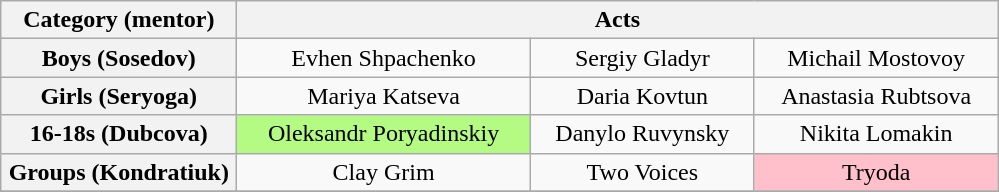<table class="wikitable" style="text-align:center">
<tr>
<th spope="col" width="150">Category (mentor)</th>
<th scope="col" colspan="3" width="500">Acts</th>
</tr>
<tr>
<th scope="row">Boys (Sosedov)</th>
<td>Evhen Shpachenko</td>
<td>Sergiy Gladyr</td>
<td>Michail Mostovoy</td>
</tr>
<tr>
<th scope="row">Girls (Seryoga)</th>
<td>Mariya Katseva</td>
<td>Daria Kovtun</td>
<td>Anastasia Rubtsova</td>
</tr>
<tr>
<th scope="row">16-18s (Dubcova)</th>
<td style="background:#B4FB84;">Oleksandr Poryadinskiy</td>
<td>Danylo Ruvynsky</td>
<td>Nikita Lomakin</td>
</tr>
<tr>
<th scope="row">Groups (Kondratiuk)</th>
<td>Clay Grim</td>
<td>Two Voices</td>
<td style="background:pink;">Tryoda</td>
</tr>
<tr>
</tr>
</table>
